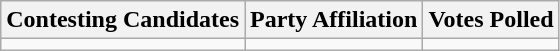<table class="wikitable sortable">
<tr>
<th>Contesting Candidates</th>
<th>Party Affiliation</th>
<th>Votes Polled</th>
</tr>
<tr>
<td></td>
<td></td>
<td></td>
</tr>
</table>
